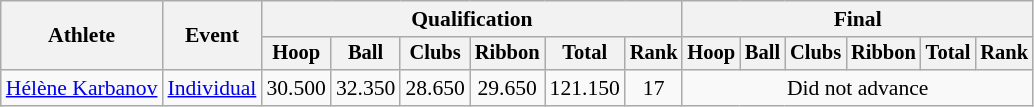<table class=wikitable style="font-size:90%">
<tr>
<th rowspan=2>Athlete</th>
<th rowspan=2>Event</th>
<th colspan=6>Qualification</th>
<th colspan=6>Final</th>
</tr>
<tr style="font-size:95%">
<th>Hoop</th>
<th>Ball</th>
<th>Clubs</th>
<th>Ribbon</th>
<th>Total</th>
<th>Rank</th>
<th>Hoop</th>
<th>Ball</th>
<th>Clubs</th>
<th>Ribbon</th>
<th>Total</th>
<th>Rank</th>
</tr>
<tr align=center>
<td align=left><a href='#'>Hélène Karbanov</a></td>
<td align=left><a href='#'>Individual</a></td>
<td>30.500</td>
<td>32.350</td>
<td>28.650</td>
<td>29.650</td>
<td>121.150</td>
<td>17</td>
<td colspan="6">Did not advance</td>
</tr>
</table>
